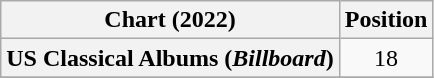<table class="wikitable plainrowheaders sortable" style="text-align:center">
<tr>
<th scope="col">Chart (2022)</th>
<th scope="col">Position</th>
</tr>
<tr>
<th scope="row">US Classical Albums (<em>Billboard</em>)</th>
<td>18</td>
</tr>
<tr>
</tr>
</table>
